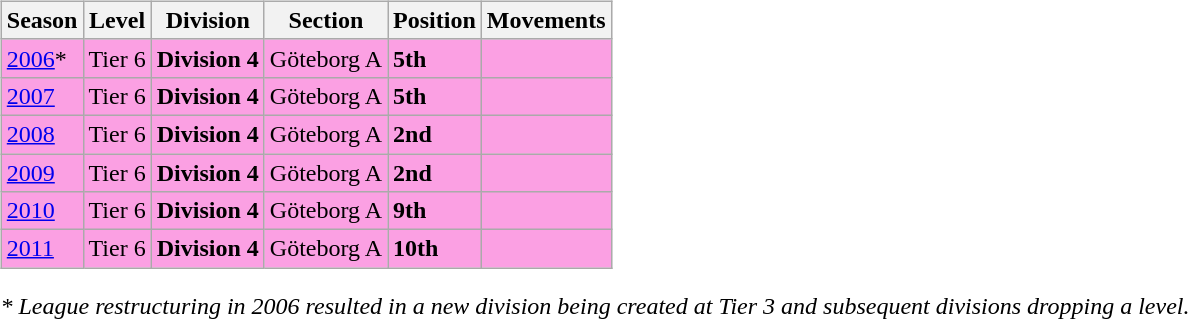<table>
<tr>
<td valign="top" width=0%><br><table class="wikitable">
<tr style="background:#f0f6fa;">
<th><strong>Season</strong></th>
<th><strong>Level</strong></th>
<th><strong>Division</strong></th>
<th><strong>Section</strong></th>
<th><strong>Position</strong></th>
<th><strong>Movements</strong></th>
</tr>
<tr>
<td style="background:#FBA0E3;"><a href='#'>2006</a>*</td>
<td style="background:#FBA0E3;">Tier 6</td>
<td style="background:#FBA0E3;"><strong>Division 4</strong></td>
<td style="background:#FBA0E3;">Göteborg A</td>
<td style="background:#FBA0E3;"><strong>5th</strong></td>
<td style="background:#FBA0E3;"></td>
</tr>
<tr>
<td style="background:#FBA0E3;"><a href='#'>2007</a></td>
<td style="background:#FBA0E3;">Tier 6</td>
<td style="background:#FBA0E3;"><strong>Division 4</strong></td>
<td style="background:#FBA0E3;">Göteborg A</td>
<td style="background:#FBA0E3;"><strong>5th</strong></td>
<td style="background:#FBA0E3;"></td>
</tr>
<tr>
<td style="background:#FBA0E3;"><a href='#'>2008</a></td>
<td style="background:#FBA0E3;">Tier 6</td>
<td style="background:#FBA0E3;"><strong>Division 4</strong></td>
<td style="background:#FBA0E3;">Göteborg A</td>
<td style="background:#FBA0E3;"><strong>2nd</strong></td>
<td style="background:#FBA0E3;"></td>
</tr>
<tr>
<td style="background:#FBA0E3;"><a href='#'>2009</a></td>
<td style="background:#FBA0E3;">Tier 6</td>
<td style="background:#FBA0E3;"><strong>Division 4</strong></td>
<td style="background:#FBA0E3;">Göteborg A</td>
<td style="background:#FBA0E3;"><strong>2nd</strong></td>
<td style="background:#FBA0E3;"></td>
</tr>
<tr>
<td style="background:#FBA0E3;"><a href='#'>2010</a></td>
<td style="background:#FBA0E3;">Tier 6</td>
<td style="background:#FBA0E3;"><strong>Division 4</strong></td>
<td style="background:#FBA0E3;">Göteborg A</td>
<td style="background:#FBA0E3;"><strong>9th</strong></td>
<td style="background:#FBA0E3;"></td>
</tr>
<tr>
<td style="background:#FBA0E3;"><a href='#'>2011</a></td>
<td style="background:#FBA0E3;">Tier 6</td>
<td style="background:#FBA0E3;"><strong>Division 4</strong></td>
<td style="background:#FBA0E3;">Göteborg A</td>
<td style="background:#FBA0E3;"><strong>10th</strong></td>
<td style="background:#FBA0E3;"></td>
</tr>
</table>
<em>* League restructuring in 2006 resulted in a new division being created at Tier 3 and subsequent divisions dropping a level.</em>


</td>
</tr>
</table>
